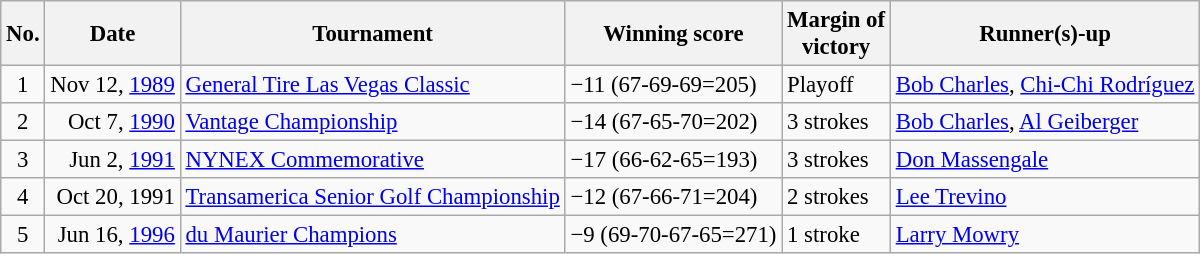<table class="wikitable" style="font-size:95%;">
<tr>
<th>No.</th>
<th>Date</th>
<th>Tournament</th>
<th>Winning score</th>
<th>Margin of<br>victory</th>
<th>Runner(s)-up</th>
</tr>
<tr>
<td align=center>1</td>
<td align=right>Nov 12, <a href='#'>1989</a></td>
<td><a href='#'>General Tire Las Vegas Classic</a></td>
<td>−11 (67-69-69=205)</td>
<td>Playoff</td>
<td> <a href='#'>Bob Charles</a>,  <a href='#'>Chi-Chi Rodríguez</a></td>
</tr>
<tr>
<td align=center>2</td>
<td align=right>Oct 7, <a href='#'>1990</a></td>
<td><a href='#'>Vantage Championship</a></td>
<td>−14 (67-65-70=202)</td>
<td>3 strokes</td>
<td> <a href='#'>Bob Charles</a>,  <a href='#'>Al Geiberger</a></td>
</tr>
<tr>
<td align=center>3</td>
<td align=right>Jun 2, <a href='#'>1991</a></td>
<td><a href='#'>NYNEX Commemorative</a></td>
<td>−17 (66-62-65=193)</td>
<td>3 strokes</td>
<td> <a href='#'>Don Massengale</a></td>
</tr>
<tr>
<td align=center>4</td>
<td align=right>Oct 20, 1991</td>
<td><a href='#'>Transamerica Senior Golf Championship</a></td>
<td>−12 (67-66-71=204)</td>
<td>2 strokes</td>
<td> <a href='#'>Lee Trevino</a></td>
</tr>
<tr>
<td align=center>5</td>
<td align=right>Jun 16, <a href='#'>1996</a></td>
<td><a href='#'>du Maurier Champions</a></td>
<td>−9 (69-70-67-65=271)</td>
<td>1 stroke</td>
<td> <a href='#'>Larry Mowry</a></td>
</tr>
</table>
